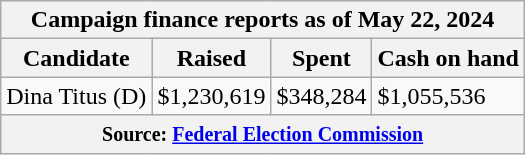<table class="wikitable sortable">
<tr>
<th colspan=4>Campaign finance reports as of May 22, 2024</th>
</tr>
<tr style="text-align:center;">
<th>Candidate</th>
<th>Raised</th>
<th>Spent</th>
<th>Cash on hand</th>
</tr>
<tr>
<td>Dina Titus (D)</td>
<td>$1,230,619</td>
<td>$348,284</td>
<td>$1,055,536</td>
</tr>
<tr>
<th colspan="4"><small>Source: <a href='#'>Federal Election Commission</a></small></th>
</tr>
</table>
